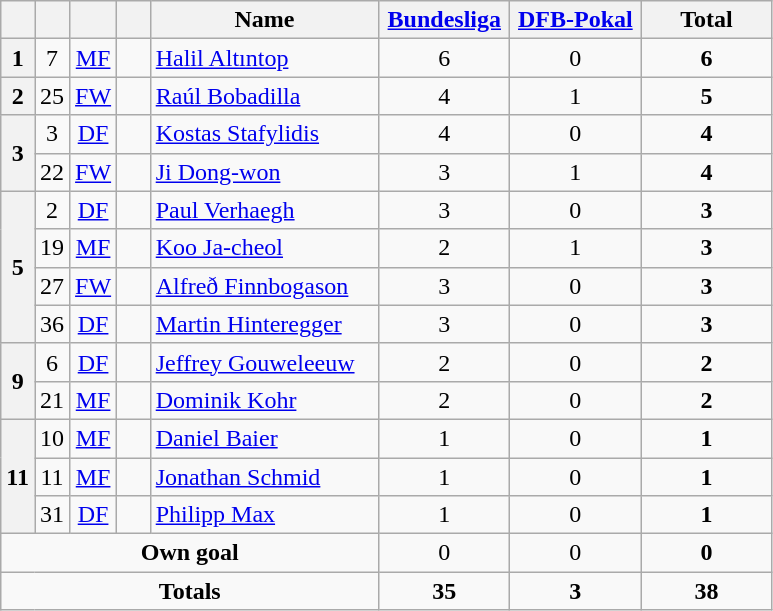<table class="wikitable" style="text-align:center">
<tr>
<th width=15></th>
<th width=15></th>
<th width=15></th>
<th width=15></th>
<th width=145>Name</th>
<th width=80><strong><a href='#'>Bundesliga</a></strong></th>
<th width=80><strong><a href='#'>DFB-Pokal</a></strong></th>
<th width=80>Total</th>
</tr>
<tr>
<th>1</th>
<td>7</td>
<td><a href='#'>MF</a></td>
<td></td>
<td align=left><a href='#'>Halil Altıntop</a></td>
<td>6</td>
<td>0</td>
<td><strong>6</strong></td>
</tr>
<tr>
<th>2</th>
<td>25</td>
<td><a href='#'>FW</a></td>
<td></td>
<td align=left><a href='#'>Raúl Bobadilla</a></td>
<td>4</td>
<td>1</td>
<td><strong>5</strong></td>
</tr>
<tr>
<th rowspan=2>3</th>
<td>3</td>
<td><a href='#'>DF</a></td>
<td></td>
<td align=left><a href='#'>Kostas Stafylidis</a></td>
<td>4</td>
<td>0</td>
<td><strong>4</strong></td>
</tr>
<tr>
<td>22</td>
<td><a href='#'>FW</a></td>
<td></td>
<td align=left><a href='#'>Ji Dong-won</a></td>
<td>3</td>
<td>1</td>
<td><strong>4</strong></td>
</tr>
<tr>
<th rowspan=4>5</th>
<td>2</td>
<td><a href='#'>DF</a></td>
<td></td>
<td align=left><a href='#'>Paul Verhaegh</a></td>
<td>3</td>
<td>0</td>
<td><strong>3</strong></td>
</tr>
<tr>
<td>19</td>
<td><a href='#'>MF</a></td>
<td></td>
<td align=left><a href='#'>Koo Ja-cheol</a></td>
<td>2</td>
<td>1</td>
<td><strong>3</strong></td>
</tr>
<tr>
<td>27</td>
<td><a href='#'>FW</a></td>
<td></td>
<td align=left><a href='#'>Alfreð Finnbogason</a></td>
<td>3</td>
<td>0</td>
<td><strong>3</strong></td>
</tr>
<tr>
<td>36</td>
<td><a href='#'>DF</a></td>
<td></td>
<td align=left><a href='#'>Martin Hinteregger</a></td>
<td>3</td>
<td>0</td>
<td><strong>3</strong></td>
</tr>
<tr>
<th rowspan=2>9</th>
<td>6</td>
<td><a href='#'>DF</a></td>
<td></td>
<td align=left><a href='#'>Jeffrey Gouweleeuw</a></td>
<td>2</td>
<td>0</td>
<td><strong>2</strong></td>
</tr>
<tr>
<td>21</td>
<td><a href='#'>MF</a></td>
<td></td>
<td align=left><a href='#'>Dominik Kohr</a></td>
<td>2</td>
<td>0</td>
<td><strong>2</strong></td>
</tr>
<tr>
<th rowspan=3>11</th>
<td>10</td>
<td><a href='#'>MF</a></td>
<td></td>
<td align=left><a href='#'>Daniel Baier</a></td>
<td>1</td>
<td>0</td>
<td><strong>1</strong></td>
</tr>
<tr>
<td>11</td>
<td><a href='#'>MF</a></td>
<td></td>
<td align=left><a href='#'>Jonathan Schmid</a></td>
<td>1</td>
<td>0</td>
<td><strong>1</strong></td>
</tr>
<tr>
<td>31</td>
<td><a href='#'>DF</a></td>
<td></td>
<td align=left><a href='#'>Philipp Max</a></td>
<td>1</td>
<td>0</td>
<td><strong>1</strong></td>
</tr>
<tr>
<td colspan=5><strong>Own goal</strong></td>
<td>0</td>
<td>0</td>
<td><strong>0</strong></td>
</tr>
<tr>
<td colspan=5><strong>Totals</strong></td>
<td><strong>35</strong></td>
<td><strong>3</strong></td>
<td><strong>38</strong></td>
</tr>
</table>
